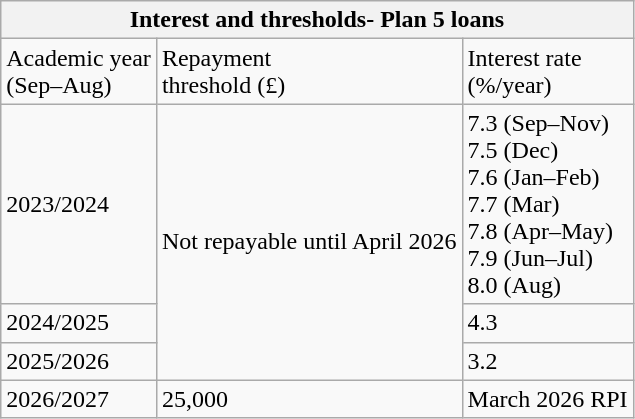<table class="wikitable mw-collapsible mw-collapsed">
<tr>
<th colspan="3">Interest and thresholds- Plan 5 loans</th>
</tr>
<tr>
<td>Academic year<br>(Sep–Aug)</td>
<td>Repayment <br>threshold (£)</td>
<td>Interest rate<br>(%/year)</td>
</tr>
<tr>
<td>2023/2024</td>
<td rowspan="3">Not repayable until April 2026</td>
<td>7.3 (Sep–Nov)<br>7.5 (Dec)<br>7.6 (Jan–Feb)<br>7.7 (Mar)<br>7.8 (Apr–May)<br>7.9 (Jun–Jul)<br>8.0 (Aug)</td>
</tr>
<tr>
<td>2024/2025</td>
<td>4.3</td>
</tr>
<tr>
<td>2025/2026</td>
<td>3.2</td>
</tr>
<tr>
<td>2026/2027</td>
<td>25,000</td>
<td>March 2026 RPI</td>
</tr>
</table>
